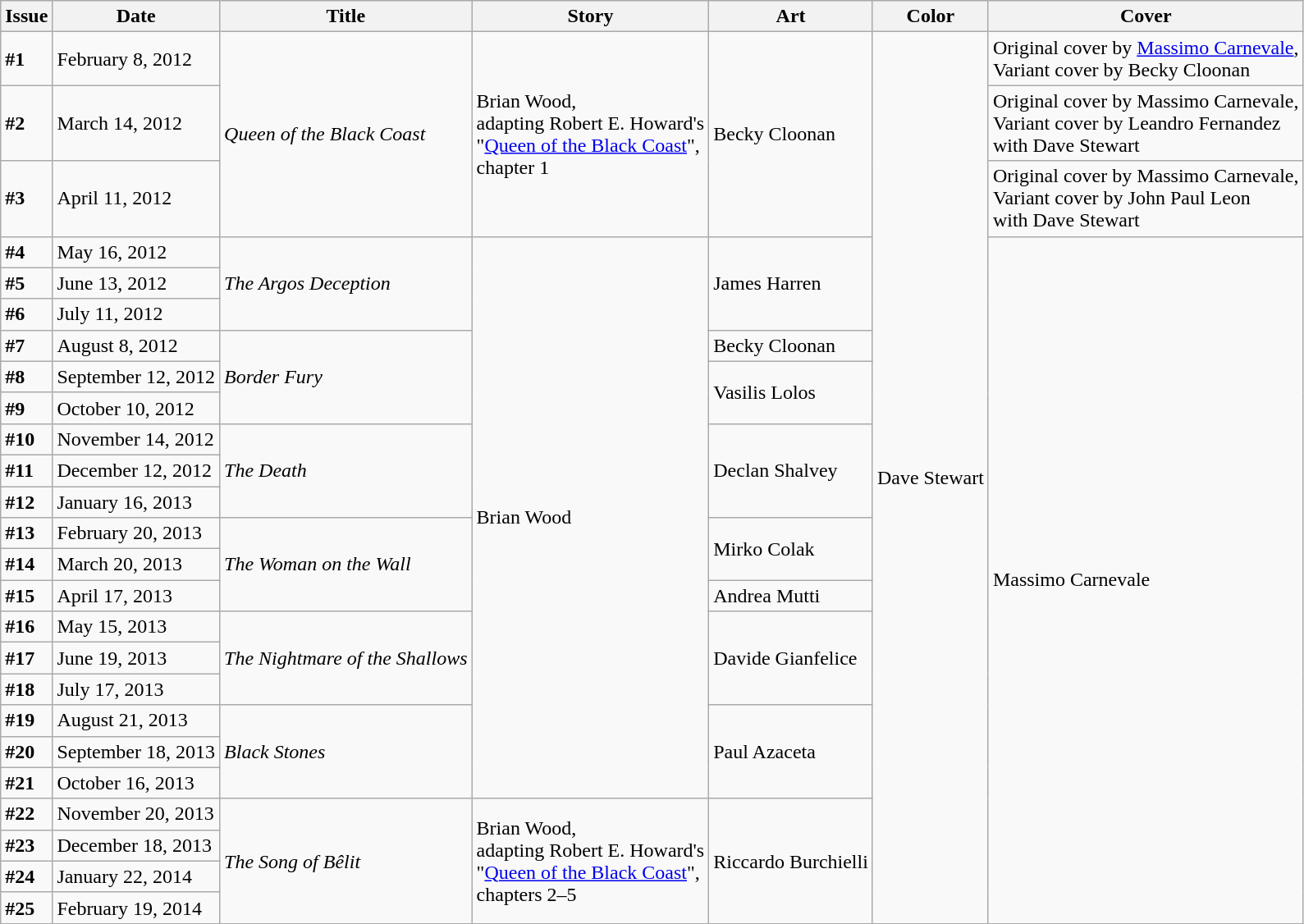<table class="wikitable">
<tr>
<th>Issue</th>
<th>Date</th>
<th>Title</th>
<th>Story</th>
<th>Art</th>
<th>Color</th>
<th>Cover</th>
</tr>
<tr>
<td><strong>#1</strong></td>
<td>February 8, 2012</td>
<td rowspan=3><em>Queen of the Black Coast</em></td>
<td rowspan=3>Brian Wood,<br>adapting Robert E. Howard's<br>"<a href='#'>Queen of the Black Coast</a>",<br> chapter 1</td>
<td rowspan=3>Becky Cloonan</td>
<td rowspan=25>Dave Stewart</td>
<td>Original cover by <a href='#'>Massimo Carnevale</a>,<br>Variant cover by Becky Cloonan</td>
</tr>
<tr>
<td><strong>#2</strong></td>
<td>March 14, 2012</td>
<td>Original cover by Massimo Carnevale,<br>Variant cover by Leandro Fernandez<br>with Dave Stewart</td>
</tr>
<tr>
<td><strong>#3</strong></td>
<td>April 11, 2012</td>
<td>Original cover by Massimo Carnevale,<br>Variant cover by John Paul Leon<br>with Dave Stewart</td>
</tr>
<tr>
<td><strong>#4</strong></td>
<td>May 16, 2012</td>
<td rowspan=3><em>The Argos Deception</em></td>
<td rowspan=18>Brian Wood</td>
<td rowspan=3>James Harren</td>
<td rowspan=22>Massimo Carnevale</td>
</tr>
<tr>
<td><strong>#5</strong></td>
<td>June 13, 2012</td>
</tr>
<tr>
<td><strong>#6</strong></td>
<td>July 11, 2012</td>
</tr>
<tr>
<td><strong>#7</strong></td>
<td>August 8, 2012</td>
<td rowspan=3><em>Border Fury</em></td>
<td rowspan=1>Becky Cloonan</td>
</tr>
<tr>
<td><strong>#8</strong></td>
<td>September 12, 2012</td>
<td rowspan=2>Vasilis Lolos</td>
</tr>
<tr>
<td><strong>#9</strong></td>
<td>October 10, 2012</td>
</tr>
<tr>
<td><strong>#10</strong></td>
<td>November 14, 2012</td>
<td rowspan=3><em>The Death</em></td>
<td rowspan=3>Declan Shalvey</td>
</tr>
<tr>
<td><strong>#11</strong></td>
<td>December 12, 2012</td>
</tr>
<tr>
<td><strong>#12</strong></td>
<td>January 16, 2013</td>
</tr>
<tr>
<td><strong>#13</strong></td>
<td>February 20, 2013</td>
<td rowspan=3><em>The Woman on the Wall</em></td>
<td rowspan=2>Mirko Colak</td>
</tr>
<tr>
<td><strong>#14</strong></td>
<td>March 20, 2013</td>
</tr>
<tr>
<td><strong>#15</strong></td>
<td>April 17, 2013</td>
<td>Andrea Mutti</td>
</tr>
<tr>
<td><strong>#16</strong></td>
<td>May 15, 2013</td>
<td rowspan=3><em>The Nightmare of the Shallows</em></td>
<td rowspan=3>Davide Gianfelice</td>
</tr>
<tr>
<td><strong>#17</strong></td>
<td>June 19, 2013</td>
</tr>
<tr>
<td><strong>#18</strong></td>
<td>July 17, 2013</td>
</tr>
<tr>
<td><strong>#19</strong></td>
<td>August 21, 2013</td>
<td rowspan=3><em>Black Stones</em></td>
<td rowspan=3>Paul Azaceta</td>
</tr>
<tr>
<td><strong>#20</strong></td>
<td>September 18, 2013</td>
</tr>
<tr>
<td><strong>#21</strong></td>
<td>October 16, 2013</td>
</tr>
<tr>
<td><strong>#22</strong></td>
<td>November 20, 2013</td>
<td rowspan=4><em>The Song of Bêlit</em></td>
<td rowspan=4>Brian Wood,<br>adapting Robert E. Howard's<br>"<a href='#'>Queen of the Black Coast</a>",<br> chapters 2–5</td>
<td rowspan=4>Riccardo Burchielli</td>
</tr>
<tr>
<td><strong>#23</strong></td>
<td>December 18, 2013</td>
</tr>
<tr>
<td><strong>#24</strong></td>
<td>January 22, 2014</td>
</tr>
<tr>
<td><strong>#25</strong></td>
<td>February 19, 2014</td>
</tr>
</table>
